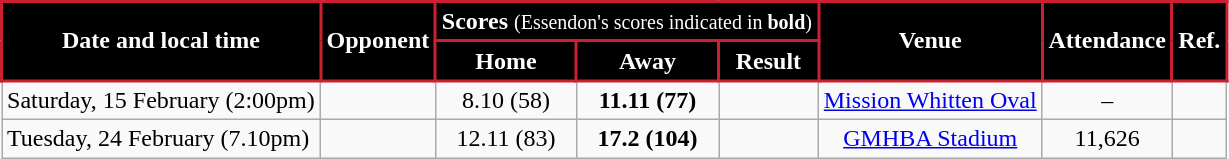<table class="wikitable" style="text-align:center">
<tr>
<th rowspan="2" style="background: #000000; color: #FFFFFF; border: solid #CC2031 2px">Date and local time</th>
<th rowspan="2" style="background: #000000; color: #FFFFFF; border: solid #CC2031 2px">Opponent</th>
<td colspan="3" style="background: #000000; color: #FFFFFF; border: solid #CC2031 2px"><strong>Scores</strong> <small>(Essendon's scores indicated in <strong>bold</strong>)</small></td>
<th rowspan="2" style="background: #000000; color: #FFFFFF; border: solid #CC2031 2px">Venue</th>
<th rowspan="2" style="background: #000000; color: #FFFFFF; border: solid #CC2031 2px">Attendance</th>
<th rowspan="2" style="background: #000000; color: #FFFFFF; border: solid #CC2031 2px">Ref.</th>
</tr>
<tr>
<th style="background: #000000; color: #FFFFFF; border: solid #CC2031 2px">Home</th>
<th style="background: #000000; color: #FFFFFF; border: solid #CC2031 2px">Away</th>
<th style="background: #000000; color: #FFFFFF; border: solid #CC2031 2px">Result</th>
</tr>
<tr>
<td align=left>Saturday, 15 February (2:00pm)</td>
<td align=left></td>
<td>8.10 (58)</td>
<td><strong>11.11 (77)</strong></td>
<td></td>
<td><a href='#'>Mission Whitten Oval</a></td>
<td>–</td>
<td></td>
</tr>
<tr>
<td align=left>Tuesday, 24 February (7.10pm)</td>
<td align=left></td>
<td>12.11 (83)</td>
<td><strong>17.2 (104)</strong></td>
<td></td>
<td><a href='#'>GMHBA Stadium</a></td>
<td>11,626</td>
<td></td>
</tr>
</table>
